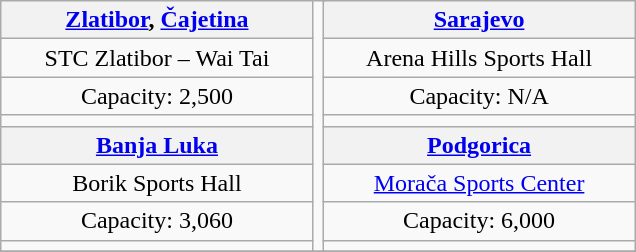<table class="wikitable" style="margin:1em auto; text-align:center">
<tr>
<th width=200px><a href='#'>Zlatibor</a>, <a href='#'>Čajetina</a></th>
<td colspan=2 rowspan=8></td>
<th width=200px><a href='#'>Sarajevo</a></th>
</tr>
<tr>
<td>STC Zlatibor – Wai Tai</td>
<td>Arena Hills Sports Hall</td>
</tr>
<tr>
<td>Capacity: 2,500</td>
<td>Capacity: N/A</td>
</tr>
<tr>
<td></td>
<td></td>
</tr>
<tr>
<th><a href='#'>Banja Luka</a></th>
<th><a href='#'>Podgorica</a></th>
</tr>
<tr>
<td>Borik Sports Hall</td>
<td><a href='#'>Morača Sports Center</a></td>
</tr>
<tr>
<td>Capacity: 3,060</td>
<td>Capacity: 6,000</td>
</tr>
<tr>
<td></td>
<td></td>
</tr>
<tr>
</tr>
</table>
